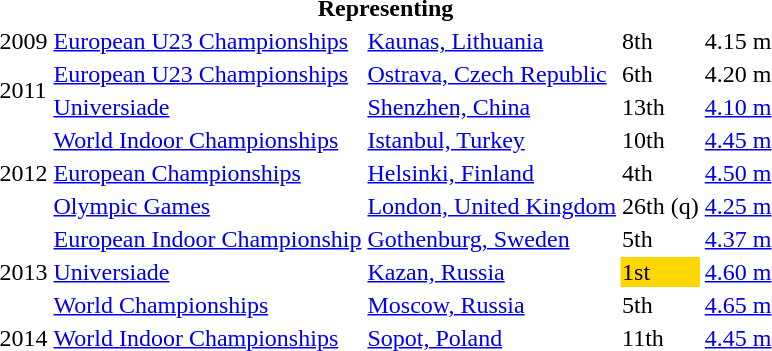<table>
<tr>
<th colspan="6">Representing </th>
</tr>
<tr>
<td>2009</td>
<td><a href='#'>European U23 Championships</a></td>
<td><a href='#'>Kaunas, Lithuania</a></td>
<td>8th</td>
<td>4.15 m</td>
</tr>
<tr>
<td rowspan=2>2011</td>
<td><a href='#'>European U23 Championships</a></td>
<td><a href='#'>Ostrava, Czech Republic</a></td>
<td>6th</td>
<td>4.20 m</td>
</tr>
<tr>
<td><a href='#'>Universiade</a></td>
<td><a href='#'>Shenzhen, China</a></td>
<td>13th</td>
<td><a href='#'>4.10 m</a></td>
</tr>
<tr>
<td rowspan=3>2012</td>
<td><a href='#'>World Indoor Championships</a></td>
<td><a href='#'>Istanbul, Turkey</a></td>
<td>10th</td>
<td><a href='#'>4.45 m</a></td>
</tr>
<tr>
<td><a href='#'>European Championships</a></td>
<td><a href='#'>Helsinki, Finland</a></td>
<td>4th</td>
<td><a href='#'>4.50 m</a></td>
</tr>
<tr>
<td><a href='#'>Olympic Games</a></td>
<td><a href='#'>London, United Kingdom</a></td>
<td>26th (q)</td>
<td><a href='#'>4.25 m</a></td>
</tr>
<tr>
<td rowspan=3>2013</td>
<td><a href='#'>European Indoor Championship</a></td>
<td><a href='#'>Gothenburg, Sweden</a></td>
<td>5th</td>
<td><a href='#'>4.37 m</a></td>
</tr>
<tr>
<td><a href='#'>Universiade</a></td>
<td><a href='#'>Kazan, Russia</a></td>
<td bgcolor=gold>1st</td>
<td><a href='#'>4.60 m</a></td>
</tr>
<tr>
<td><a href='#'>World Championships</a></td>
<td><a href='#'>Moscow, Russia</a></td>
<td>5th</td>
<td><a href='#'>4.65 m</a></td>
</tr>
<tr>
<td>2014</td>
<td><a href='#'>World Indoor Championships</a></td>
<td><a href='#'>Sopot, Poland</a></td>
<td>11th</td>
<td><a href='#'>4.45 m</a></td>
</tr>
</table>
